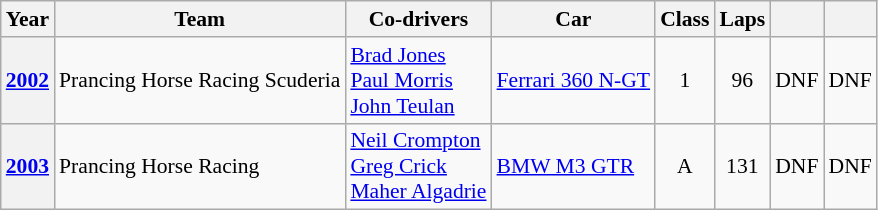<table class="wikitable" style="font-size:90%">
<tr>
<th>Year</th>
<th>Team</th>
<th>Co-drivers</th>
<th>Car</th>
<th>Class</th>
<th>Laps</th>
<th></th>
<th></th>
</tr>
<tr style="text-align:center;">
<th><a href='#'>2002</a></th>
<td align="left"> Prancing Horse Racing Scuderia</td>
<td align="left"> <a href='#'>Brad Jones</a><br> <a href='#'>Paul Morris</a><br> <a href='#'>John Teulan</a></td>
<td align="left"><a href='#'>Ferrari 360 N-GT</a></td>
<td>1</td>
<td>96</td>
<td>DNF</td>
<td>DNF</td>
</tr>
<tr style="text-align:center;">
<th><a href='#'>2003</a></th>
<td align="left"> Prancing Horse Racing</td>
<td align="left"> <a href='#'>Neil Crompton</a><br> <a href='#'>Greg Crick</a><br> <a href='#'>Maher Algadrie</a></td>
<td align="left"><a href='#'>BMW M3 GTR</a></td>
<td>A</td>
<td>131</td>
<td>DNF</td>
<td>DNF</td>
</tr>
</table>
